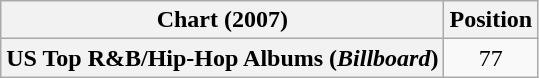<table class="wikitable plainrowheaders" style="text-align:center">
<tr>
<th scope="col">Chart (2007)</th>
<th scope="col">Position</th>
</tr>
<tr>
<th scope="row">US Top R&B/Hip-Hop Albums (<em>Billboard</em>)</th>
<td align="center">77</td>
</tr>
</table>
